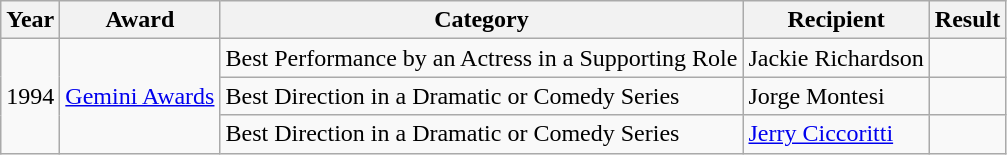<table class="wikitable">
<tr>
<th>Year</th>
<th>Award</th>
<th>Category</th>
<th>Recipient</th>
<th>Result</th>
</tr>
<tr>
<td rowspan="3">1994</td>
<td rowspan="3"><a href='#'>Gemini Awards</a></td>
<td>Best Performance by an Actress in a Supporting Role</td>
<td>Jackie Richardson</td>
<td></td>
</tr>
<tr>
<td>Best Direction in a Dramatic or Comedy Series</td>
<td>Jorge Montesi</td>
<td></td>
</tr>
<tr>
<td>Best Direction in a Dramatic or Comedy Series</td>
<td><a href='#'>Jerry Ciccoritti</a></td>
<td></td>
</tr>
</table>
